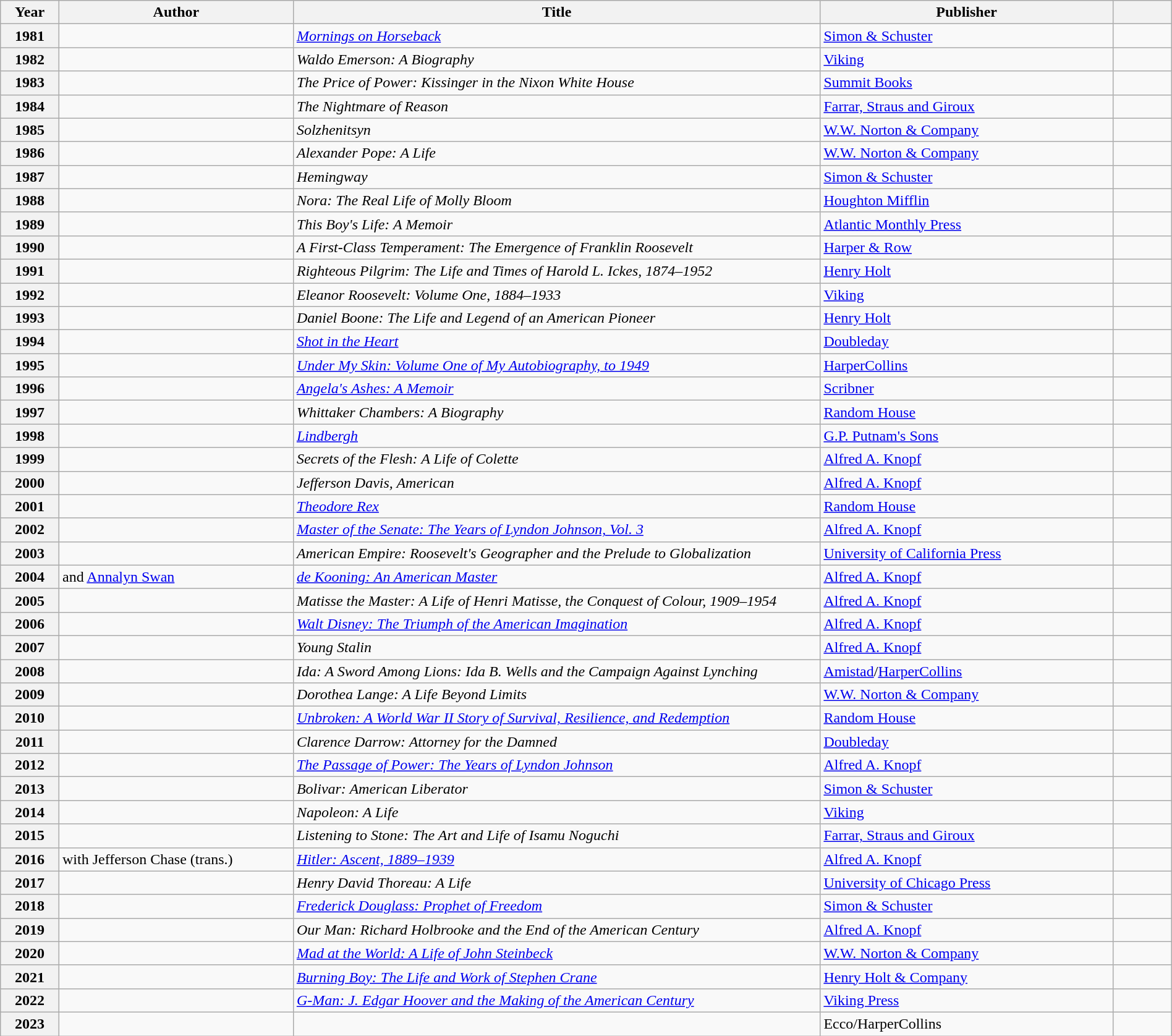<table class="wikitable sortable mw-collapsible" style="width:100%">
<tr>
<th scope="col" width="5%">Year</th>
<th scope="col" width="20%">Author</th>
<th scope="col" width="45%">Title</th>
<th scope="col" width="25%">Publisher</th>
<th scope="col" width="5%"></th>
</tr>
<tr>
<th>1981</th>
<td></td>
<td><em><a href='#'>Mornings on Horseback</a></em></td>
<td><a href='#'>Simon & Schuster</a></td>
<td></td>
</tr>
<tr>
<th>1982</th>
<td></td>
<td><em>Waldo Emerson: A Biography</em></td>
<td><a href='#'>Viking</a></td>
<td></td>
</tr>
<tr>
<th>1983</th>
<td></td>
<td><em>The Price of Power: Kissinger in the Nixon White House</em></td>
<td><a href='#'>Summit Books</a></td>
<td></td>
</tr>
<tr>
<th>1984</th>
<td></td>
<td><em>The Nightmare of Reason</em></td>
<td><a href='#'>Farrar, Straus and Giroux</a></td>
<td></td>
</tr>
<tr>
<th>1985</th>
<td></td>
<td><em>Solzhenitsyn</em></td>
<td><a href='#'>W.W. Norton & Company</a></td>
<td></td>
</tr>
<tr>
<th>1986</th>
<td></td>
<td><em>Alexander Pope: A Life</em></td>
<td><a href='#'>W.W. Norton & Company</a></td>
<td></td>
</tr>
<tr>
<th>1987</th>
<td></td>
<td><em>Hemingway</em></td>
<td><a href='#'>Simon & Schuster</a></td>
<td></td>
</tr>
<tr>
<th>1988</th>
<td></td>
<td><em>Nora: The Real Life of Molly Bloom</em></td>
<td><a href='#'>Houghton Mifflin</a></td>
<td></td>
</tr>
<tr>
<th>1989</th>
<td></td>
<td><em>This Boy's Life: A Memoir</em></td>
<td><a href='#'>Atlantic Monthly Press</a></td>
<td></td>
</tr>
<tr>
<th>1990</th>
<td></td>
<td><em>A First-Class Temperament: The Emergence of Franklin Roosevelt</em></td>
<td><a href='#'>Harper & Row</a></td>
<td></td>
</tr>
<tr>
<th>1991</th>
<td></td>
<td><em>Righteous Pilgrim: The Life and Times of Harold L. Ickes, 1874–1952</em></td>
<td><a href='#'>Henry Holt</a></td>
<td></td>
</tr>
<tr>
<th>1992</th>
<td></td>
<td><em>Eleanor Roosevelt: Volume One, 1884–1933</em></td>
<td><a href='#'>Viking</a></td>
<td></td>
</tr>
<tr>
<th>1993</th>
<td></td>
<td><em>Daniel Boone: The Life and Legend of an American Pioneer</em></td>
<td><a href='#'>Henry Holt</a></td>
<td></td>
</tr>
<tr>
<th>1994</th>
<td></td>
<td><em><a href='#'>Shot in the Heart</a></em></td>
<td><a href='#'>Doubleday</a></td>
<td></td>
</tr>
<tr>
<th>1995</th>
<td></td>
<td><em><a href='#'>Under My Skin: Volume One of My Autobiography, to 1949</a></em></td>
<td><a href='#'>HarperCollins</a></td>
<td></td>
</tr>
<tr>
<th>1996</th>
<td></td>
<td><em><a href='#'>Angela's Ashes: A Memoir</a></em></td>
<td><a href='#'>Scribner</a></td>
<td></td>
</tr>
<tr>
<th>1997</th>
<td></td>
<td><em>Whittaker Chambers: A Biography</em></td>
<td><a href='#'>Random House</a></td>
<td></td>
</tr>
<tr>
<th>1998</th>
<td></td>
<td><em><a href='#'>Lindbergh</a></em></td>
<td><a href='#'>G.P. Putnam's Sons</a></td>
<td></td>
</tr>
<tr>
<th>1999</th>
<td></td>
<td><em>Secrets of the Flesh: A Life of Colette</em></td>
<td><a href='#'>Alfred A. Knopf</a></td>
<td></td>
</tr>
<tr>
<th>2000</th>
<td></td>
<td><em>Jefferson Davis, American</em></td>
<td><a href='#'>Alfred A. Knopf</a></td>
<td></td>
</tr>
<tr>
<th>2001</th>
<td></td>
<td><em><a href='#'>Theodore Rex</a></em></td>
<td><a href='#'>Random House</a></td>
<td></td>
</tr>
<tr>
<th>2002</th>
<td></td>
<td><em><a href='#'>Master of the Senate: The Years of Lyndon Johnson, Vol. 3</a></em></td>
<td><a href='#'>Alfred A. Knopf</a></td>
<td></td>
</tr>
<tr>
<th>2003</th>
<td></td>
<td><em>American Empire: Roosevelt's Geographer and the Prelude to Globalization</em></td>
<td><a href='#'>University of California Press</a></td>
<td></td>
</tr>
<tr>
<th>2004</th>
<td> and <a href='#'>Annalyn Swan</a></td>
<td><em><a href='#'>de Kooning: An American Master</a></em></td>
<td><a href='#'>Alfred A. Knopf</a></td>
<td></td>
</tr>
<tr>
<th>2005</th>
<td></td>
<td><em>Matisse the Master: A Life of Henri Matisse, the Conquest of Colour, 1909–1954</em></td>
<td><a href='#'>Alfred A. Knopf</a></td>
<td></td>
</tr>
<tr>
<th>2006</th>
<td></td>
<td><em><a href='#'>Walt Disney: The Triumph of the American Imagination</a></em></td>
<td><a href='#'>Alfred A. Knopf</a></td>
<td></td>
</tr>
<tr>
<th>2007</th>
<td></td>
<td><em>Young Stalin</em></td>
<td><a href='#'>Alfred A. Knopf</a></td>
<td></td>
</tr>
<tr>
<th>2008</th>
<td></td>
<td><em>Ida: A Sword Among Lions: Ida B. Wells and the Campaign Against Lynching</em></td>
<td><a href='#'>Amistad</a>/<a href='#'>HarperCollins</a></td>
<td></td>
</tr>
<tr>
<th>2009</th>
<td></td>
<td><em>Dorothea Lange: A Life Beyond Limits</em></td>
<td><a href='#'>W.W. Norton & Company</a></td>
<td></td>
</tr>
<tr>
<th>2010</th>
<td></td>
<td><em><a href='#'>Unbroken: A World War II Story of Survival, Resilience, and Redemption</a></em></td>
<td><a href='#'>Random House</a></td>
<td></td>
</tr>
<tr>
<th>2011</th>
<td></td>
<td><em>Clarence Darrow: Attorney for the Damned</em></td>
<td><a href='#'>Doubleday</a></td>
<td></td>
</tr>
<tr>
<th>2012</th>
<td></td>
<td><em><a href='#'>The Passage of Power: The Years of Lyndon Johnson</a></em></td>
<td><a href='#'>Alfred A. Knopf</a></td>
<td></td>
</tr>
<tr>
<th>2013</th>
<td></td>
<td><em>Bolivar: American Liberator</em></td>
<td><a href='#'>Simon & Schuster</a></td>
<td></td>
</tr>
<tr>
<th>2014</th>
<td></td>
<td><em>Napoleon: A Life</em></td>
<td><a href='#'>Viking</a></td>
<td></td>
</tr>
<tr>
<th>2015</th>
<td></td>
<td><em>Listening to Stone: The Art and Life of Isamu Noguchi</em></td>
<td><a href='#'>Farrar, Straus and Giroux</a></td>
<td></td>
</tr>
<tr>
<th>2016</th>
<td> with Jefferson Chase (trans.)</td>
<td><em><a href='#'>Hitler: Ascent, 1889–1939</a></em></td>
<td><a href='#'>Alfred A. Knopf</a></td>
<td></td>
</tr>
<tr>
<th>2017</th>
<td></td>
<td><em>Henry David Thoreau: A Life</em></td>
<td><a href='#'>University of Chicago Press</a></td>
<td></td>
</tr>
<tr>
<th>2018</th>
<td></td>
<td><em><a href='#'>Frederick Douglass: Prophet of Freedom</a></em></td>
<td><a href='#'>Simon & Schuster</a></td>
<td></td>
</tr>
<tr>
<th>2019</th>
<td></td>
<td><em>Our Man: Richard Holbrooke and the End of the American Century</em></td>
<td><a href='#'>Alfred A. Knopf</a></td>
<td></td>
</tr>
<tr>
<th>2020</th>
<td></td>
<td><em><a href='#'>Mad at the World: A Life of John Steinbeck</a></em></td>
<td><a href='#'>W.W. Norton & Company</a></td>
<td></td>
</tr>
<tr>
<th>2021</th>
<td></td>
<td><em><a href='#'>Burning Boy: The Life and Work of Stephen Crane</a></em></td>
<td><a href='#'>Henry Holt & Company</a></td>
<td></td>
</tr>
<tr>
<th>2022</th>
<td></td>
<td><em><a href='#'>G-Man: J. Edgar Hoover and the Making of the American Century</a></em></td>
<td><a href='#'>Viking Press</a></td>
<td></td>
</tr>
<tr>
<th>2023</th>
<td></td>
<td><em></em></td>
<td>Ecco/HarperCollins</td>
<td></td>
</tr>
</table>
